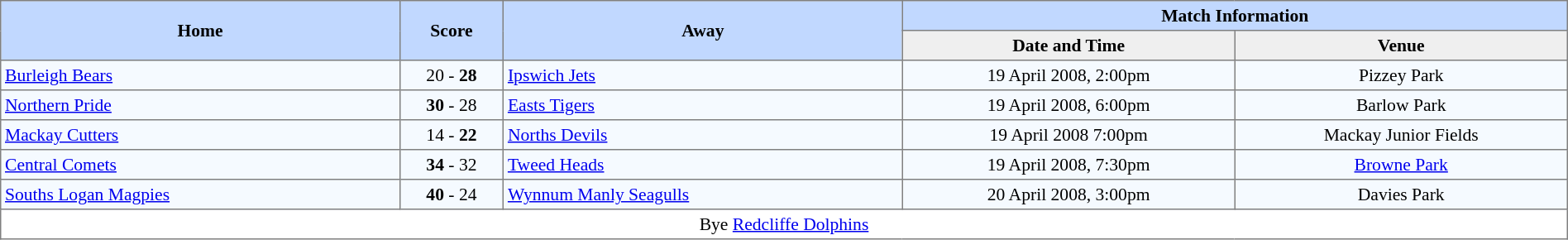<table border=1 style="border-collapse:collapse; font-size:90%; text-align:center;" cellpadding=3 cellspacing=0>
<tr bgcolor=#C1D8FF>
<th rowspan=2 width=12%>Home</th>
<th rowspan=2 width=3%>Score</th>
<th rowspan=2 width=12%>Away</th>
<th colspan=5>Match Information</th>
</tr>
<tr bgcolor=#EFEFEF>
<th width=10%>Date and Time</th>
<th width=10%>Venue</th>
</tr>
<tr bgcolor=#F5FAFF>
<td align=left> <a href='#'>Burleigh Bears</a></td>
<td>20 - <strong>28</strong></td>
<td align=left> <a href='#'>Ipswich Jets</a></td>
<td>19 April 2008, 2:00pm</td>
<td>Pizzey Park</td>
</tr>
<tr bgcolor=#F5FAFF>
<td align=left> <a href='#'>Northern Pride</a></td>
<td><strong>30</strong> - 28</td>
<td align=left> <a href='#'>Easts Tigers</a></td>
<td>19 April 2008, 6:00pm</td>
<td>Barlow Park</td>
</tr>
<tr bgcolor=#F5FAFF>
<td align=left> <a href='#'>Mackay Cutters</a></td>
<td>14 - <strong>22</strong></td>
<td align=left> <a href='#'>Norths Devils</a></td>
<td>19 April 2008 7:00pm</td>
<td>Mackay Junior Fields</td>
</tr>
<tr bgcolor=#F5FAFF>
<td align=left> <a href='#'>Central Comets</a></td>
<td><strong>34</strong> - 32</td>
<td align=left> <a href='#'>Tweed Heads</a></td>
<td>19 April 2008, 7:30pm</td>
<td><a href='#'>Browne Park</a></td>
</tr>
<tr bgcolor=#F5FAFF>
<td align=left> <a href='#'>Souths Logan Magpies</a></td>
<td><strong>40</strong> - 24</td>
<td align=left> <a href='#'>Wynnum Manly Seagulls</a></td>
<td>20 April 2008, 3:00pm</td>
<td>Davies Park</td>
</tr>
<tr>
<td colspan=5>Bye  <a href='#'>Redcliffe Dolphins</a></td>
</tr>
</table>
